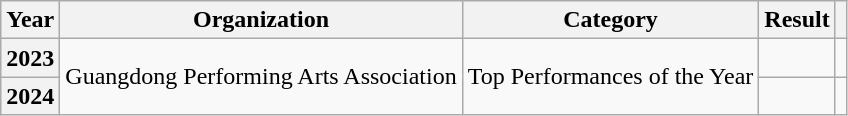<table class="wikitable sortable plainrowheaders">
<tr>
<th scope="col">Year</th>
<th scope="col">Organization</th>
<th scope="col">Category</th>
<th scope="col">Result</th>
<th class="unsortable" scope="col"></th>
</tr>
<tr>
<th scope="row" style="text-align:center;">2023</th>
<td rowspan="2">Guangdong Performing Arts Association</td>
<td rowspan="2">Top Performances of the Year</td>
<td></td>
<td style="text-align:center;"></td>
</tr>
<tr>
<th scope="row" style="text-align:center;">2024</th>
<td></td>
<td style="text-align:center;"></td>
</tr>
</table>
